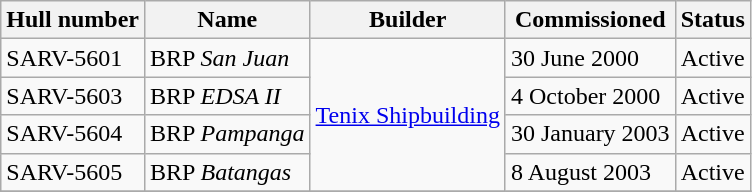<table class="wikitable" style="font-size:100%;">
<tr>
<th>Hull number</th>
<th>Name</th>
<th>Builder</th>
<th>Commissioned</th>
<th>Status</th>
</tr>
<tr>
<td>SARV-5601</td>
<td>BRP <em>San Juan</em></td>
<td rowspan="4"><a href='#'>Tenix Shipbuilding</a></td>
<td>30 June 2000</td>
<td>Active</td>
</tr>
<tr>
<td>SARV-5603</td>
<td>BRP <em>EDSA II</em></td>
<td>4 October 2000 </td>
<td>Active</td>
</tr>
<tr>
<td>SARV-5604</td>
<td>BRP <em>Pampanga</em></td>
<td>30 January 2003</td>
<td>Active</td>
</tr>
<tr>
<td>SARV-5605</td>
<td>BRP <em>Batangas</em></td>
<td>8 August 2003</td>
<td>Active</td>
</tr>
<tr>
</tr>
</table>
